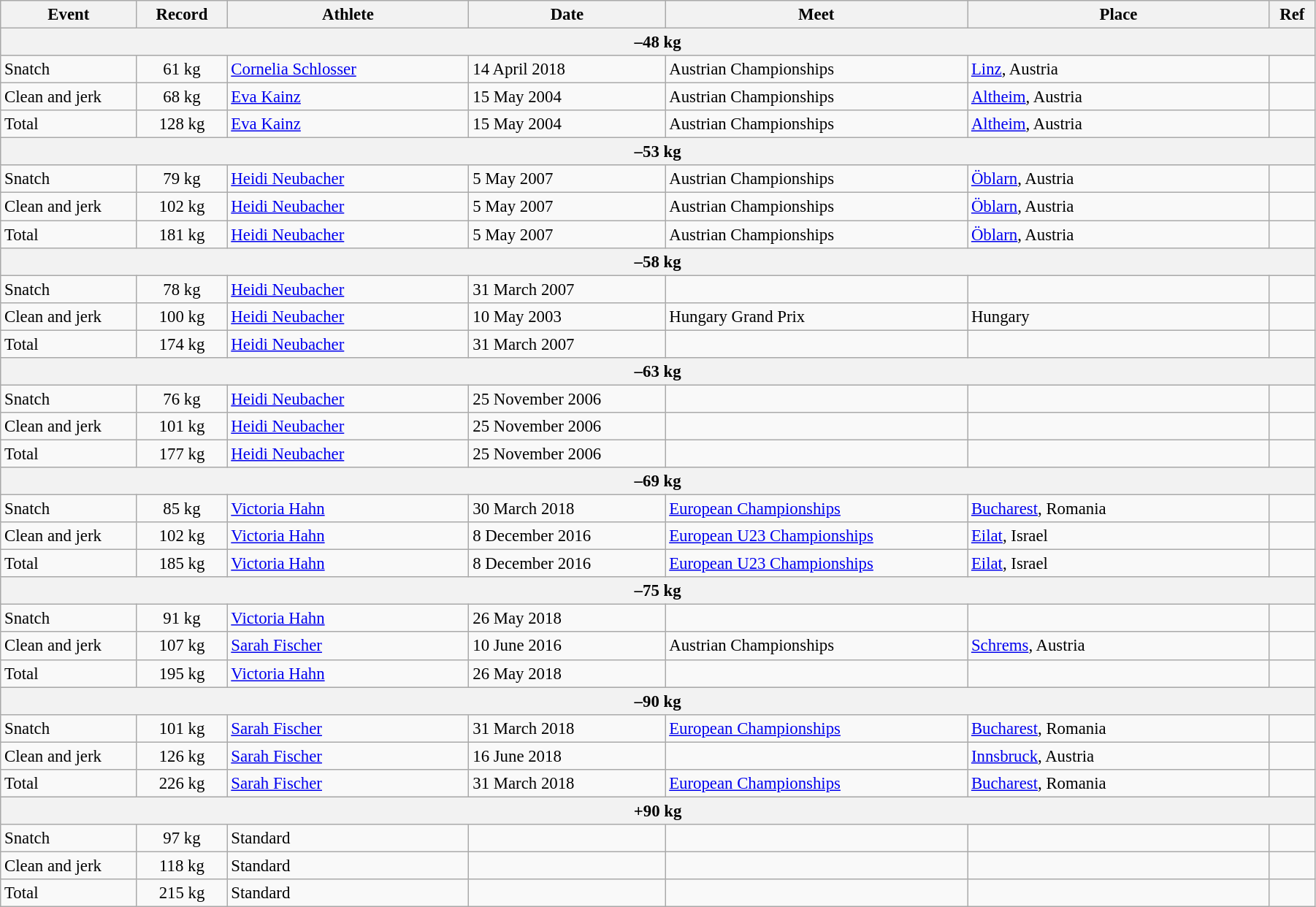<table class="wikitable" style="font-size:95%; width: 95%;">
<tr>
<th width=9%>Event</th>
<th width=6%>Record</th>
<th width=16%>Athlete</th>
<th width=13%>Date</th>
<th width=20%>Meet</th>
<th width=20%>Place</th>
<th width=3%>Ref</th>
</tr>
<tr bgcolor="#DDDDDD">
<th colspan="7">–48 kg</th>
</tr>
<tr>
<td>Snatch</td>
<td align="center">61 kg</td>
<td><a href='#'>Cornelia Schlosser</a></td>
<td>14 April 2018</td>
<td>Austrian Championships</td>
<td><a href='#'>Linz</a>, Austria</td>
<td></td>
</tr>
<tr>
<td>Clean and jerk</td>
<td align="center">68 kg</td>
<td><a href='#'>Eva Kainz</a></td>
<td>15 May 2004</td>
<td>Austrian Championships</td>
<td><a href='#'>Altheim</a>, Austria</td>
<td></td>
</tr>
<tr>
<td>Total</td>
<td align="center">128 kg</td>
<td><a href='#'>Eva Kainz</a></td>
<td>15 May 2004</td>
<td>Austrian Championships</td>
<td><a href='#'>Altheim</a>, Austria</td>
<td></td>
</tr>
<tr bgcolor="#DDDDDD">
<th colspan="7">–53 kg</th>
</tr>
<tr>
<td>Snatch</td>
<td align="center">79 kg</td>
<td><a href='#'>Heidi Neubacher</a></td>
<td>5 May 2007</td>
<td>Austrian Championships</td>
<td><a href='#'>Öblarn</a>, Austria</td>
<td></td>
</tr>
<tr>
<td>Clean and jerk</td>
<td align="center">102 kg</td>
<td><a href='#'>Heidi Neubacher</a></td>
<td>5 May 2007</td>
<td>Austrian Championships</td>
<td><a href='#'>Öblarn</a>, Austria</td>
<td></td>
</tr>
<tr>
<td>Total</td>
<td align="center">181 kg</td>
<td><a href='#'>Heidi Neubacher</a></td>
<td>5 May 2007</td>
<td>Austrian Championships</td>
<td><a href='#'>Öblarn</a>, Austria</td>
<td></td>
</tr>
<tr bgcolor="#DDDDDD">
<th colspan="7">–58 kg</th>
</tr>
<tr>
<td>Snatch</td>
<td align="center">78 kg</td>
<td><a href='#'>Heidi Neubacher</a></td>
<td>31 March 2007</td>
<td></td>
<td></td>
<td></td>
</tr>
<tr>
<td>Clean and jerk</td>
<td align="center">100 kg</td>
<td><a href='#'>Heidi Neubacher</a></td>
<td>10 May 2003</td>
<td>Hungary Grand Prix</td>
<td>Hungary</td>
<td></td>
</tr>
<tr>
<td>Total</td>
<td align="center">174 kg</td>
<td><a href='#'>Heidi Neubacher</a></td>
<td>31 March 2007</td>
<td></td>
<td></td>
<td></td>
</tr>
<tr bgcolor="#DDDDDD">
<th colspan="7">–63 kg</th>
</tr>
<tr>
<td>Snatch</td>
<td align="center">76 kg</td>
<td><a href='#'>Heidi Neubacher</a></td>
<td>25 November 2006</td>
<td></td>
<td></td>
<td></td>
</tr>
<tr>
<td>Clean and jerk</td>
<td align="center">101 kg</td>
<td><a href='#'>Heidi Neubacher</a></td>
<td>25 November 2006</td>
<td></td>
<td></td>
<td></td>
</tr>
<tr>
<td>Total</td>
<td align="center">177 kg</td>
<td><a href='#'>Heidi Neubacher</a></td>
<td>25 November 2006</td>
<td></td>
<td></td>
<td></td>
</tr>
<tr bgcolor="#DDDDDD">
<th colspan="7">–69 kg</th>
</tr>
<tr>
<td>Snatch</td>
<td align="center">85 kg</td>
<td><a href='#'>Victoria Hahn</a></td>
<td>30 March 2018</td>
<td><a href='#'>European Championships</a></td>
<td><a href='#'>Bucharest</a>, Romania</td>
<td></td>
</tr>
<tr>
<td>Clean and jerk</td>
<td align="center">102 kg</td>
<td><a href='#'>Victoria Hahn</a></td>
<td>8 December 2016</td>
<td><a href='#'>European U23 Championships</a></td>
<td><a href='#'>Eilat</a>, Israel</td>
<td></td>
</tr>
<tr>
<td>Total</td>
<td align="center">185 kg</td>
<td><a href='#'>Victoria Hahn</a></td>
<td>8 December 2016</td>
<td><a href='#'>European U23 Championships</a></td>
<td><a href='#'>Eilat</a>, Israel</td>
<td></td>
</tr>
<tr bgcolor="#DDDDDD">
<th colspan="7">–75 kg</th>
</tr>
<tr>
<td>Snatch</td>
<td align="center">91 kg</td>
<td><a href='#'>Victoria Hahn</a></td>
<td>26 May 2018</td>
<td></td>
<td></td>
<td></td>
</tr>
<tr>
<td>Clean and jerk</td>
<td align="center">107 kg</td>
<td><a href='#'>Sarah Fischer</a></td>
<td>10 June 2016</td>
<td>Austrian Championships</td>
<td><a href='#'>Schrems</a>, Austria</td>
<td></td>
</tr>
<tr>
<td>Total</td>
<td align="center">195 kg</td>
<td><a href='#'>Victoria Hahn</a></td>
<td>26 May 2018</td>
<td></td>
<td></td>
<td></td>
</tr>
<tr bgcolor="#DDDDDD">
<th colspan="7">–90 kg</th>
</tr>
<tr>
<td>Snatch</td>
<td align="center">101 kg</td>
<td><a href='#'>Sarah Fischer</a></td>
<td>31 March 2018</td>
<td><a href='#'>European Championships</a></td>
<td><a href='#'>Bucharest</a>, Romania</td>
<td></td>
</tr>
<tr>
<td>Clean and jerk</td>
<td align="center">126 kg</td>
<td><a href='#'>Sarah Fischer</a></td>
<td>16 June 2018</td>
<td></td>
<td><a href='#'>Innsbruck</a>, Austria</td>
<td></td>
</tr>
<tr>
<td>Total</td>
<td align="center">226 kg</td>
<td><a href='#'>Sarah Fischer</a></td>
<td>31 March 2018</td>
<td><a href='#'>European Championships</a></td>
<td><a href='#'>Bucharest</a>, Romania</td>
<td></td>
</tr>
<tr bgcolor="#DDDDDD">
<th colspan="7">+90 kg</th>
</tr>
<tr>
<td>Snatch</td>
<td align="center">97 kg</td>
<td>Standard</td>
<td></td>
<td></td>
<td></td>
<td></td>
</tr>
<tr>
<td>Clean and jerk</td>
<td align="center">118 kg</td>
<td>Standard</td>
<td></td>
<td></td>
<td></td>
<td></td>
</tr>
<tr>
<td>Total</td>
<td align="center">215 kg</td>
<td>Standard</td>
<td></td>
<td></td>
<td></td>
<td></td>
</tr>
</table>
